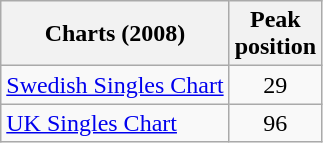<table class="wikitable sortable">
<tr>
<th>Charts (2008)</th>
<th>Peak<br>position</th>
</tr>
<tr>
<td><a href='#'>Swedish Singles Chart</a></td>
<td align="center">29</td>
</tr>
<tr>
<td><a href='#'>UK Singles Chart</a></td>
<td align="center">96</td>
</tr>
</table>
